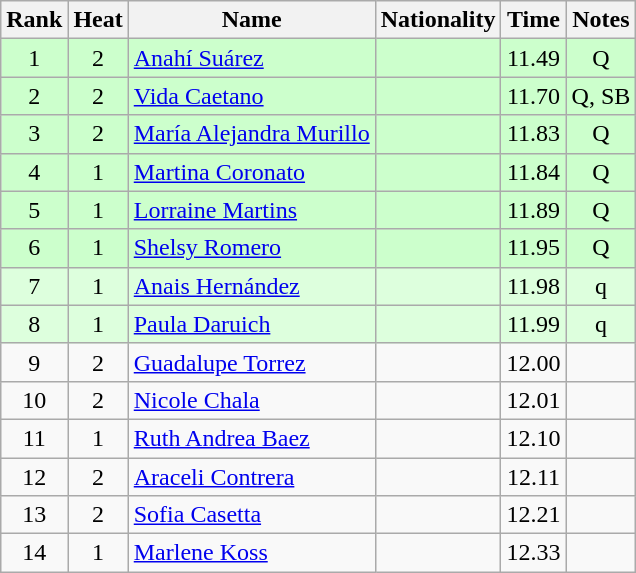<table class="wikitable sortable" style="text-align:center">
<tr>
<th>Rank</th>
<th>Heat</th>
<th>Name</th>
<th>Nationality</th>
<th>Time</th>
<th>Notes</th>
</tr>
<tr bgcolor=ccffcc>
<td>1</td>
<td>2</td>
<td align=left><a href='#'>Anahí Suárez</a></td>
<td align=left></td>
<td>11.49</td>
<td>Q</td>
</tr>
<tr bgcolor=ccffcc>
<td>2</td>
<td>2</td>
<td align=left><a href='#'>Vida Caetano</a></td>
<td align=left></td>
<td>11.70</td>
<td>Q, SB</td>
</tr>
<tr bgcolor=ccffcc>
<td>3</td>
<td>2</td>
<td align=left><a href='#'>María Alejandra Murillo</a></td>
<td align=left></td>
<td>11.83</td>
<td>Q</td>
</tr>
<tr bgcolor=ccffcc>
<td>4</td>
<td>1</td>
<td align=left><a href='#'>Martina Coronato</a></td>
<td align=left></td>
<td>11.84</td>
<td>Q</td>
</tr>
<tr bgcolor=ccffcc>
<td>5</td>
<td>1</td>
<td align=left><a href='#'>Lorraine Martins</a></td>
<td align=left></td>
<td>11.89</td>
<td>Q</td>
</tr>
<tr bgcolor=ccffcc>
<td>6</td>
<td>1</td>
<td align=left><a href='#'>Shelsy Romero</a></td>
<td align=left></td>
<td>11.95</td>
<td>Q</td>
</tr>
<tr bgcolor=ddffdd>
<td>7</td>
<td>1</td>
<td align=left><a href='#'>Anais Hernández</a></td>
<td align=left></td>
<td>11.98</td>
<td>q</td>
</tr>
<tr bgcolor=ddffdd>
<td>8</td>
<td>1</td>
<td align=left><a href='#'>Paula Daruich</a></td>
<td align=left></td>
<td>11.99</td>
<td>q</td>
</tr>
<tr>
<td>9</td>
<td>2</td>
<td align=left><a href='#'>Guadalupe Torrez</a></td>
<td align=left></td>
<td>12.00</td>
<td></td>
</tr>
<tr>
<td>10</td>
<td>2</td>
<td align=left><a href='#'>Nicole Chala</a></td>
<td align=left></td>
<td>12.01</td>
<td></td>
</tr>
<tr>
<td>11</td>
<td>1</td>
<td align=left><a href='#'>Ruth Andrea Baez</a></td>
<td align=left></td>
<td>12.10</td>
<td></td>
</tr>
<tr>
<td>12</td>
<td>2</td>
<td align=left><a href='#'>Araceli Contrera</a></td>
<td align=left></td>
<td>12.11</td>
<td></td>
</tr>
<tr>
<td>13</td>
<td>2</td>
<td align=left><a href='#'>Sofia Casetta</a></td>
<td align=left></td>
<td>12.21</td>
<td></td>
</tr>
<tr>
<td>14</td>
<td>1</td>
<td align=left><a href='#'>Marlene Koss</a></td>
<td align=left></td>
<td>12.33</td>
<td></td>
</tr>
</table>
